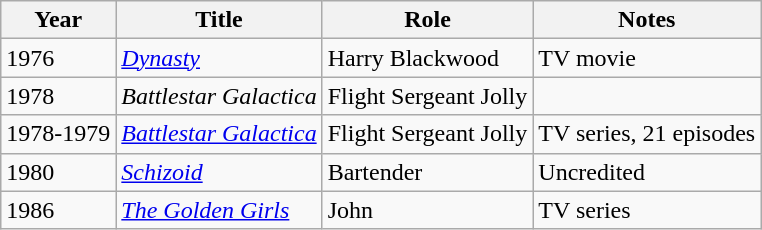<table class="wikitable">
<tr>
<th>Year</th>
<th>Title</th>
<th>Role</th>
<th>Notes</th>
</tr>
<tr>
<td>1976</td>
<td><em><a href='#'>Dynasty</a></em></td>
<td>Harry Blackwood</td>
<td>TV movie</td>
</tr>
<tr>
<td>1978</td>
<td><em>Battlestar Galactica</em></td>
<td>Flight Sergeant Jolly</td>
<td></td>
</tr>
<tr>
<td>1978-1979</td>
<td><em><a href='#'>Battlestar Galactica</a></em></td>
<td>Flight Sergeant Jolly</td>
<td>TV series, 21 episodes</td>
</tr>
<tr>
<td>1980</td>
<td><em><a href='#'>Schizoid</a></em></td>
<td>Bartender</td>
<td>Uncredited</td>
</tr>
<tr>
<td>1986</td>
<td><em><a href='#'>The Golden Girls</a></em></td>
<td>John</td>
<td>TV series</td>
</tr>
</table>
